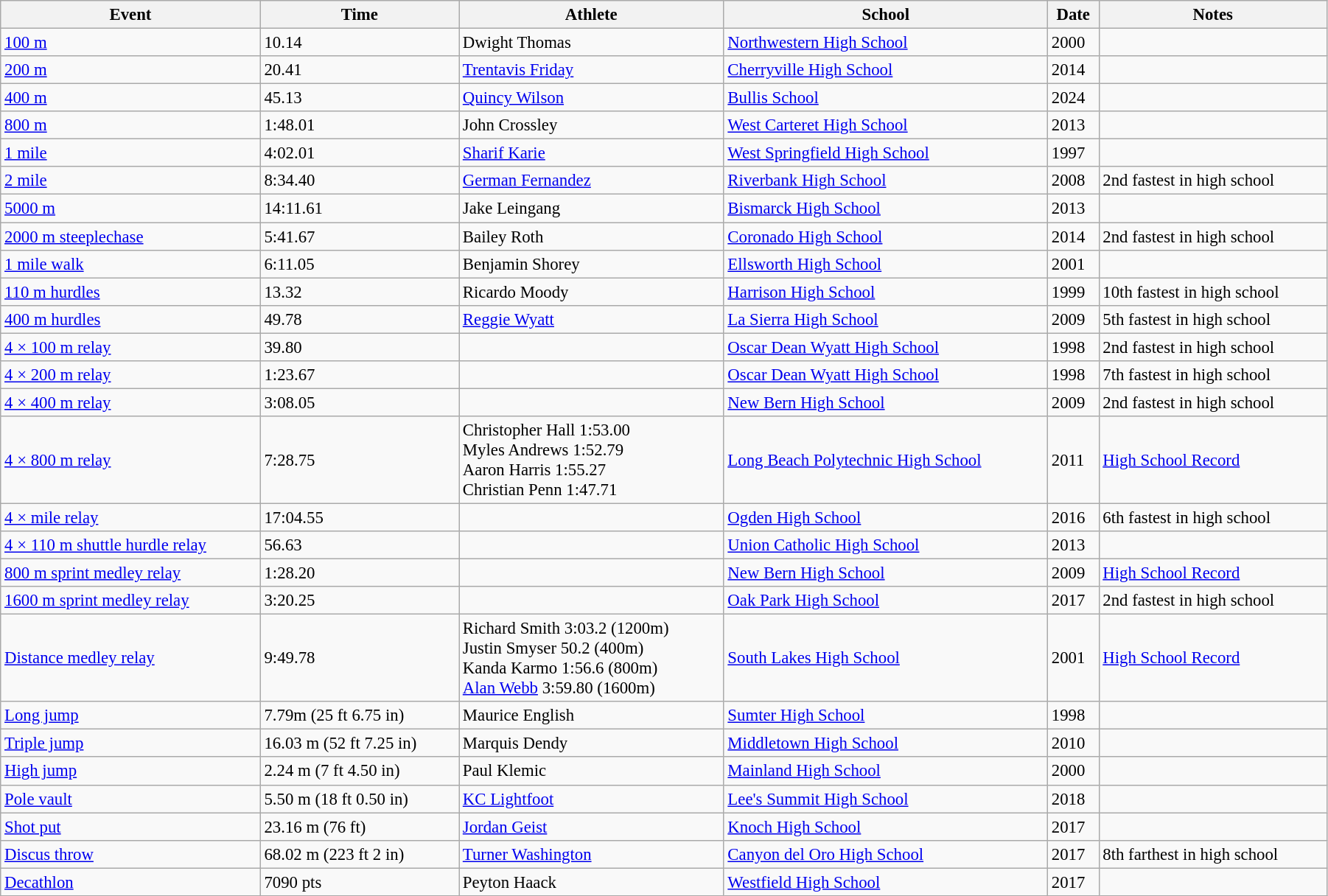<table class="wikitable" style="font-size:95%; width: 95%;">
<tr>
<th>Event</th>
<th>Time</th>
<th>Athlete</th>
<th>School</th>
<th>Date</th>
<th>Notes</th>
</tr>
<tr>
<td><a href='#'>100 m</a></td>
<td>10.14</td>
<td>Dwight Thomas</td>
<td><a href='#'>Northwestern High School</a></td>
<td>2000</td>
<td></td>
</tr>
<tr>
<td><a href='#'>200 m</a></td>
<td>20.41</td>
<td><a href='#'>Trentavis Friday</a></td>
<td><a href='#'>Cherryville High School</a></td>
<td>2014</td>
<td></td>
</tr>
<tr>
<td><a href='#'>400 m</a></td>
<td>45.13</td>
<td><a href='#'>Quincy Wilson</a></td>
<td><a href='#'>Bullis School</a></td>
<td>2024</td>
<td></td>
</tr>
<tr>
<td><a href='#'>800 m</a></td>
<td>1:48.01</td>
<td>John Crossley</td>
<td><a href='#'>West Carteret High School</a></td>
<td>2013</td>
<td></td>
</tr>
<tr>
<td><a href='#'>1 mile</a></td>
<td>4:02.01</td>
<td><a href='#'>Sharif Karie</a></td>
<td><a href='#'>West Springfield High School</a></td>
<td>1997</td>
<td></td>
</tr>
<tr>
<td><a href='#'>2 mile</a></td>
<td>8:34.40</td>
<td><a href='#'>German Fernandez</a></td>
<td><a href='#'>Riverbank High School</a></td>
<td>2008</td>
<td>2nd fastest in high school</td>
</tr>
<tr>
<td><a href='#'>5000 m</a></td>
<td>14:11.61</td>
<td>Jake Leingang</td>
<td><a href='#'>Bismarck High School</a></td>
<td>2013</td>
<td></td>
</tr>
<tr>
<td><a href='#'>2000 m steeplechase</a></td>
<td>5:41.67</td>
<td>Bailey Roth</td>
<td><a href='#'>Coronado High School</a></td>
<td>2014</td>
<td>2nd fastest in high school</td>
</tr>
<tr>
<td><a href='#'>1 mile walk</a></td>
<td>6:11.05</td>
<td>Benjamin Shorey</td>
<td><a href='#'>Ellsworth High School</a></td>
<td>2001</td>
<td></td>
</tr>
<tr>
<td><a href='#'>110 m hurdles</a></td>
<td>13.32</td>
<td>Ricardo Moody</td>
<td><a href='#'>Harrison High School</a></td>
<td>1999</td>
<td>10th fastest in high school</td>
</tr>
<tr>
<td><a href='#'>400 m hurdles</a></td>
<td>49.78</td>
<td><a href='#'>Reggie Wyatt</a></td>
<td><a href='#'>La Sierra High School</a></td>
<td>2009</td>
<td>5th fastest in high school</td>
</tr>
<tr>
<td><a href='#'>4 × 100 m relay</a></td>
<td>39.80</td>
<td></td>
<td><a href='#'>Oscar Dean Wyatt High School</a></td>
<td>1998</td>
<td>2nd fastest in high school</td>
</tr>
<tr>
<td><a href='#'>4 × 200 m relay</a></td>
<td>1:23.67</td>
<td></td>
<td><a href='#'>Oscar Dean Wyatt High School</a></td>
<td>1998</td>
<td>7th fastest in high school</td>
</tr>
<tr>
<td><a href='#'>4 × 400 m relay</a></td>
<td>3:08.05</td>
<td></td>
<td><a href='#'>New Bern High School</a></td>
<td>2009</td>
<td>2nd fastest in high school</td>
</tr>
<tr>
<td><a href='#'>4 × 800 m relay</a></td>
<td>7:28.75</td>
<td>Christopher Hall 1:53.00 <br> Myles Andrews 1:52.79 <br> Aaron Harris 1:55.27 <br> Christian Penn 1:47.71</td>
<td><a href='#'>Long Beach Polytechnic High School</a></td>
<td>2011</td>
<td><a href='#'>High School Record</a></td>
</tr>
<tr>
<td><a href='#'>4 × mile relay</a></td>
<td>17:04.55</td>
<td></td>
<td><a href='#'>Ogden High School</a></td>
<td>2016</td>
<td>6th fastest in high school</td>
</tr>
<tr>
<td><a href='#'>4 × 110 m shuttle hurdle relay</a></td>
<td>56.63</td>
<td></td>
<td><a href='#'>Union Catholic High School</a></td>
<td>2013</td>
<td></td>
</tr>
<tr>
<td><a href='#'>800 m sprint medley relay</a></td>
<td>1:28.20</td>
<td></td>
<td><a href='#'>New Bern High School</a></td>
<td>2009</td>
<td><a href='#'>High School Record</a></td>
</tr>
<tr>
<td><a href='#'>1600 m sprint medley relay</a></td>
<td>3:20.25</td>
<td></td>
<td><a href='#'>Oak Park High School</a></td>
<td>2017</td>
<td>2nd fastest in high school</td>
</tr>
<tr>
<td><a href='#'>Distance medley relay</a></td>
<td>9:49.78</td>
<td>Richard Smith 3:03.2 (1200m) <br> Justin Smyser 50.2 (400m) <br> Kanda Karmo 1:56.6 (800m) <br> <a href='#'>Alan Webb</a> 3:59.80 (1600m)</td>
<td><a href='#'>South Lakes High School</a></td>
<td>2001</td>
<td><a href='#'>High School Record</a></td>
</tr>
<tr>
<td><a href='#'>Long jump</a></td>
<td>7.79m (25 ft 6.75 in)</td>
<td>Maurice English</td>
<td><a href='#'>Sumter High School</a></td>
<td>1998</td>
<td></td>
</tr>
<tr>
<td><a href='#'>Triple jump</a></td>
<td>16.03 m (52 ft 7.25 in)</td>
<td>Marquis Dendy</td>
<td><a href='#'>Middletown High School</a></td>
<td>2010</td>
<td></td>
</tr>
<tr>
<td><a href='#'>High jump</a></td>
<td>2.24 m (7 ft 4.50 in)</td>
<td>Paul Klemic</td>
<td><a href='#'>Mainland High School</a></td>
<td>2000</td>
<td></td>
</tr>
<tr>
<td><a href='#'>Pole vault</a></td>
<td>5.50 m (18 ft 0.50 in)</td>
<td><a href='#'>KC Lightfoot</a></td>
<td><a href='#'>Lee's Summit High School</a></td>
<td>2018</td>
</tr>
<tr>
<td><a href='#'>Shot put</a></td>
<td>23.16 m (76 ft)</td>
<td><a href='#'>Jordan Geist</a></td>
<td><a href='#'>Knoch High School</a></td>
<td>2017</td>
<td></td>
</tr>
<tr>
<td><a href='#'>Discus throw</a></td>
<td>68.02 m (223 ft 2 in)</td>
<td><a href='#'>Turner Washington</a></td>
<td><a href='#'>Canyon del Oro High School</a></td>
<td>2017</td>
<td>8th farthest in high school</td>
</tr>
<tr>
<td><a href='#'>Decathlon</a></td>
<td>7090 pts</td>
<td>Peyton Haack</td>
<td><a href='#'>Westfield High School</a></td>
<td>2017</td>
<td></td>
</tr>
</table>
